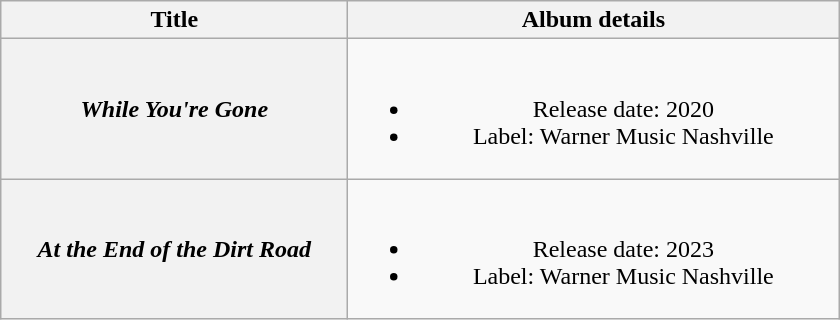<table class="wikitable plainrowheaders" style="text-align:center;">
<tr>
<th style="width:14em;">Title</th>
<th style="width:20em;">Album details</th>
</tr>
<tr>
<th scope="row"><em>While You're Gone</em></th>
<td><br><ul><li>Release date: 2020</li><li>Label: Warner Music Nashville</li></ul></td>
</tr>
<tr>
<th scope="row"><em>At the End of the Dirt Road</em></th>
<td><br><ul><li>Release date: 2023</li><li>Label: Warner Music Nashville</li></ul></td>
</tr>
</table>
